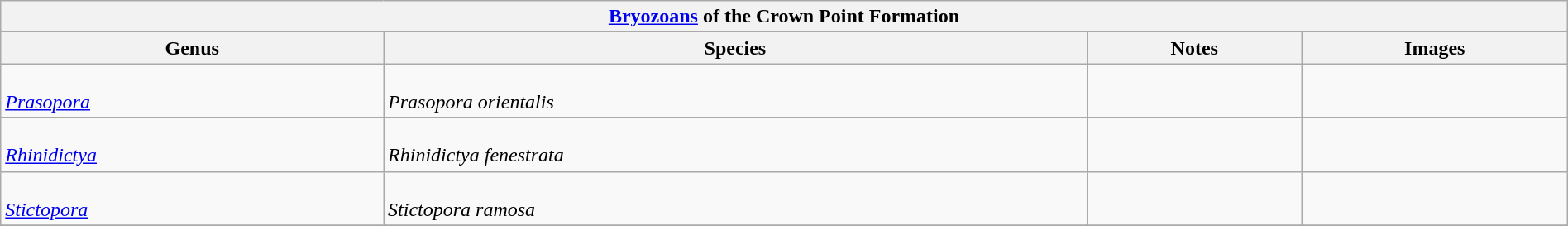<table class="wikitable" align="center" width="100%">
<tr>
<th colspan="7" align="center"><strong><a href='#'>Bryozoans</a> of the Crown Point Formation</strong></th>
</tr>
<tr>
<th>Genus</th>
<th>Species</th>
<th>Notes</th>
<th>Images</th>
</tr>
<tr>
<td><br><em><a href='#'>Prasopora</a></em></td>
<td><br><em>Prasopora orientalis</em></td>
<td></td>
<td></td>
</tr>
<tr>
<td><br><em><a href='#'>Rhinidictya</a></em></td>
<td><br><em>Rhinidictya fenestrata</em></td>
<td></td>
<td></td>
</tr>
<tr>
<td><br><em><a href='#'>Stictopora</a></em></td>
<td><br><em>Stictopora ramosa</em></td>
<td></td>
<td></td>
</tr>
<tr>
</tr>
</table>
